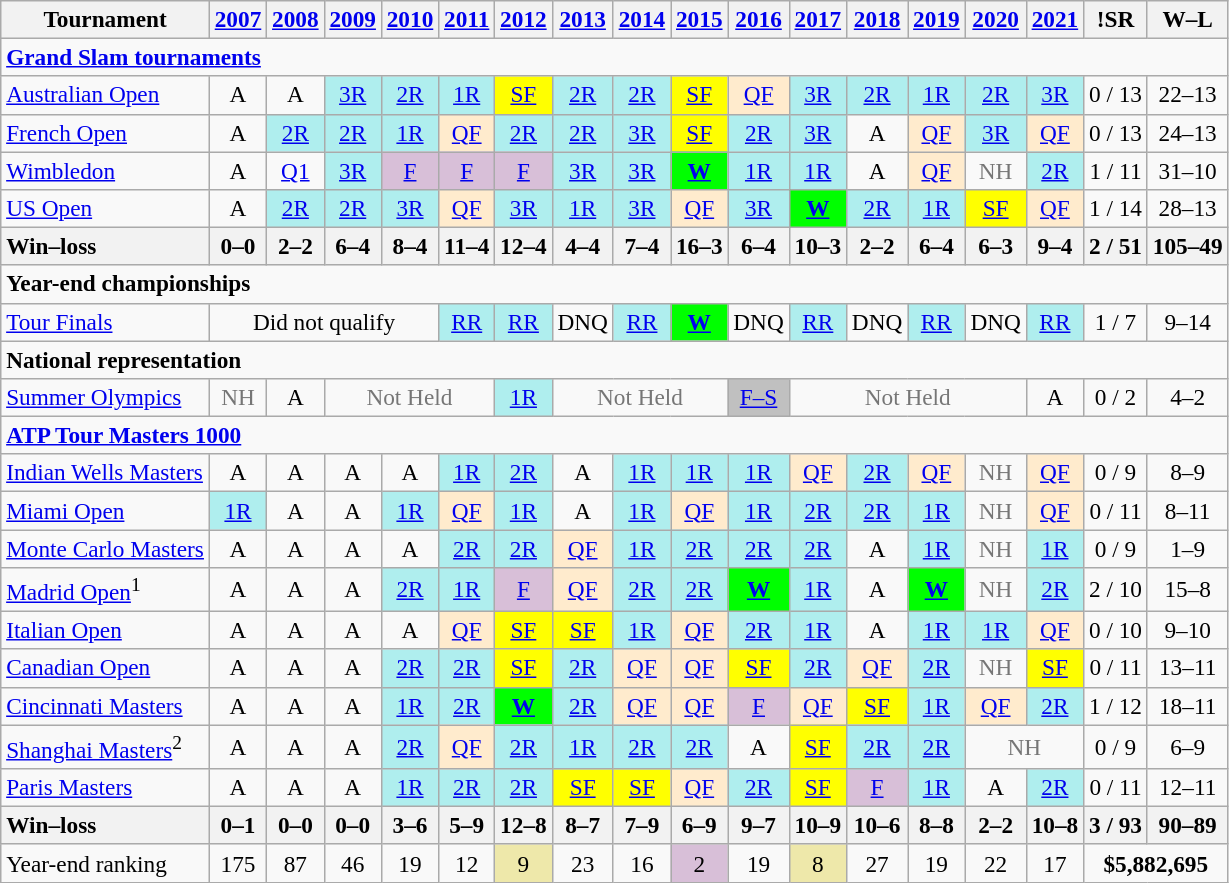<table class=wikitable style=text-align:center;font-size:97%>
<tr>
<th>Tournament</th>
<th><a href='#'>2007</a></th>
<th><a href='#'>2008</a></th>
<th><a href='#'>2009</a></th>
<th><a href='#'>2010</a></th>
<th><a href='#'>2011</a></th>
<th><a href='#'>2012</a></th>
<th><a href='#'>2013</a></th>
<th><a href='#'>2014</a></th>
<th><a href='#'>2015</a></th>
<th><a href='#'>2016</a></th>
<th><a href='#'>2017</a></th>
<th><a href='#'>2018</a></th>
<th><a href='#'>2019</a></th>
<th><a href='#'>2020</a></th>
<th><a href='#'>2021</a></th>
<th>!SR</th>
<th>W–L</th>
</tr>
<tr>
<td colspan="19" align="left"><strong><a href='#'>Grand Slam tournaments</a></strong></td>
</tr>
<tr>
<td align=left><a href='#'>Australian Open</a></td>
<td>A</td>
<td>A</td>
<td bgcolor=afeeee><a href='#'>3R</a></td>
<td bgcolor=afeeee><a href='#'>2R</a></td>
<td bgcolor=afeeee><a href='#'>1R</a></td>
<td bgcolor=yellow><a href='#'>SF</a></td>
<td bgcolor=afeeee><a href='#'>2R</a></td>
<td bgcolor=afeeee><a href='#'>2R</a></td>
<td bgcolor=yellow><a href='#'>SF</a></td>
<td bgcolor=ffebcd><a href='#'>QF</a></td>
<td bgcolor=afeeee><a href='#'>3R</a></td>
<td bgcolor=afeeee><a href='#'>2R</a></td>
<td bgcolor=afeeee><a href='#'>1R</a></td>
<td bgcolor=afeeee><a href='#'>2R</a></td>
<td bgcolor=afeeee><a href='#'>3R</a></td>
<td>0 / 13</td>
<td>22–13</td>
</tr>
<tr>
<td align=left><a href='#'>French Open</a></td>
<td>A</td>
<td bgcolor=afeeee><a href='#'>2R</a></td>
<td bgcolor=afeeee><a href='#'>2R</a></td>
<td bgcolor=afeeee><a href='#'>1R</a></td>
<td bgcolor=ffebcd><a href='#'>QF</a></td>
<td bgcolor=afeeee><a href='#'>2R</a></td>
<td bgcolor=afeeee><a href='#'>2R</a></td>
<td bgcolor=afeeee><a href='#'>3R</a></td>
<td bgcolor=yellow><a href='#'>SF</a></td>
<td bgcolor=afeeee><a href='#'>2R</a></td>
<td bgcolor=afeeee><a href='#'>3R</a></td>
<td>A</td>
<td bgcolor=ffebcd><a href='#'>QF</a></td>
<td bgcolor=afeeee><a href='#'>3R</a></td>
<td bgcolor=ffebcd><a href='#'>QF</a></td>
<td>0 / 13</td>
<td>24–13</td>
</tr>
<tr>
<td align=left><a href='#'>Wimbledon</a></td>
<td>A</td>
<td><a href='#'>Q1</a></td>
<td bgcolor=afeeee><a href='#'>3R</a></td>
<td bgcolor=thistle><a href='#'>F</a></td>
<td bgcolor=thistle><a href='#'>F</a></td>
<td bgcolor=thistle><a href='#'>F</a></td>
<td bgcolor=afeeee><a href='#'>3R</a></td>
<td bgcolor=afeeee><a href='#'>3R</a></td>
<td bgcolor=lime><a href='#'><strong>W</strong></a></td>
<td bgcolor=afeeee><a href='#'>1R</a></td>
<td bgcolor=afeeee><a href='#'>1R</a></td>
<td>A</td>
<td bgcolor=ffebcd><a href='#'>QF</a></td>
<td style=color:#767676>NH</td>
<td bgcolor=afeeee><a href='#'>2R</a></td>
<td>1 / 11</td>
<td>31–10</td>
</tr>
<tr>
<td align=left><a href='#'>US Open</a></td>
<td>A</td>
<td bgcolor=afeeee><a href='#'>2R</a></td>
<td bgcolor=afeeee><a href='#'>2R</a></td>
<td bgcolor=afeeee><a href='#'>3R</a></td>
<td bgcolor=ffebcd><a href='#'>QF</a></td>
<td bgcolor=afeeee><a href='#'>3R</a></td>
<td bgcolor=afeeee><a href='#'>1R</a></td>
<td bgcolor=afeeee><a href='#'>3R</a></td>
<td bgcolor=ffebcd><a href='#'>QF</a></td>
<td bgcolor=afeeee><a href='#'>3R</a></td>
<td bgcolor=lime><a href='#'><strong>W</strong></a></td>
<td bgcolor=afeeee><a href='#'>2R</a></td>
<td bgcolor=afeeee><a href='#'>1R</a></td>
<td bgcolor=yellow><a href='#'>SF</a></td>
<td bgcolor=ffebcd><a href='#'>QF</a></td>
<td>1 / 14</td>
<td>28–13</td>
</tr>
<tr>
<th style=text-align:left>Win–loss</th>
<th>0–0</th>
<th>2–2</th>
<th>6–4</th>
<th>8–4</th>
<th>11–4</th>
<th>12–4</th>
<th>4–4</th>
<th>7–4</th>
<th>16–3</th>
<th>6–4</th>
<th>10–3</th>
<th>2–2</th>
<th>6–4</th>
<th>6–3</th>
<th>9–4</th>
<th>2 / 51</th>
<th>105–49</th>
</tr>
<tr>
<td colspan="19" style="text-align:left;"><strong>Year-end championships</strong></td>
</tr>
<tr>
<td align=left><a href='#'>Tour Finals</a></td>
<td colspan=4>Did not qualify</td>
<td bgcolor=afeeee><a href='#'>RR</a></td>
<td bgcolor=afeeee><a href='#'>RR</a></td>
<td>DNQ</td>
<td bgcolor=afeeee><a href='#'>RR</a></td>
<td bgcolor=lime><a href='#'><strong>W</strong></a></td>
<td>DNQ</td>
<td bgcolor=afeeee><a href='#'>RR</a></td>
<td>DNQ</td>
<td bgcolor=afeeee><a href='#'>RR</a></td>
<td>DNQ</td>
<td bgcolor=afeeee><a href='#'>RR</a></td>
<td>1 / 7</td>
<td>9–14</td>
</tr>
<tr>
<td colspan="19" style="text-align:left;"><strong>National representation</strong></td>
</tr>
<tr>
<td align=left><a href='#'>Summer Olympics</a></td>
<td style=color:#767676>NH</td>
<td>A</td>
<td colspan=3 style=color:#767676>Not Held</td>
<td bgcolor=afeeee><a href='#'>1R</a></td>
<td colspan=3 style=color:#767676>Not Held</td>
<td bgcolor=silver><a href='#'>F–S</a></td>
<td colspan=4 style=color:#767676>Not Held</td>
<td>A</td>
<td>0 / 2</td>
<td>4–2</td>
</tr>
<tr>
<td colspan="19" style="text-align:left;"><strong><a href='#'>ATP Tour Masters 1000</a></strong></td>
</tr>
<tr>
<td align=left><a href='#'>Indian Wells Masters</a></td>
<td>A</td>
<td>A</td>
<td>A</td>
<td>A</td>
<td bgcolor=afeeee><a href='#'>1R</a></td>
<td bgcolor=afeeee><a href='#'>2R</a></td>
<td>A</td>
<td bgcolor=afeeee><a href='#'>1R</a></td>
<td bgcolor=afeeee><a href='#'>1R</a></td>
<td bgcolor=afeeee><a href='#'>1R</a></td>
<td bgcolor=ffebcd><a href='#'>QF</a></td>
<td bgcolor=afeeee><a href='#'>2R</a></td>
<td bgcolor=ffebcd><a href='#'>QF</a></td>
<td style=color:#767676>NH</td>
<td bgcolor=ffebcd><a href='#'>QF</a></td>
<td>0 / 9</td>
<td>8–9</td>
</tr>
<tr>
<td align=left><a href='#'>Miami Open</a></td>
<td bgcolor=afeeee><a href='#'>1R</a></td>
<td>A</td>
<td>A</td>
<td bgcolor=afeeee><a href='#'>1R</a></td>
<td bgcolor=ffebcd><a href='#'>QF</a></td>
<td bgcolor=afeeee><a href='#'>1R</a></td>
<td>A</td>
<td bgcolor=afeeee><a href='#'>1R</a></td>
<td bgcolor=ffebcd><a href='#'>QF</a></td>
<td bgcolor=afeeee><a href='#'>1R</a></td>
<td bgcolor=afeeee><a href='#'>2R</a></td>
<td bgcolor=afeeee><a href='#'>2R</a></td>
<td bgcolor=afeeee><a href='#'>1R</a></td>
<td style=color:#767676>NH</td>
<td bgcolor=ffebcd><a href='#'>QF</a></td>
<td>0 / 11</td>
<td>8–11</td>
</tr>
<tr>
<td align=left><a href='#'>Monte Carlo Masters</a></td>
<td>A</td>
<td>A</td>
<td>A</td>
<td>A</td>
<td bgcolor=afeeee><a href='#'>2R</a></td>
<td bgcolor=afeeee><a href='#'>2R</a></td>
<td bgcolor=ffebcd><a href='#'>QF</a></td>
<td bgcolor=afeeee><a href='#'>1R</a></td>
<td bgcolor=afeeee><a href='#'>2R</a></td>
<td bgcolor=afeeee><a href='#'>2R</a></td>
<td bgcolor=afeeee><a href='#'>2R</a></td>
<td>A</td>
<td bgcolor=afeeee><a href='#'>1R</a></td>
<td style=color:#767676>NH</td>
<td bgcolor=afeeee><a href='#'>1R</a></td>
<td>0 / 9</td>
<td>1–9</td>
</tr>
<tr>
<td align=left><a href='#'>Madrid Open</a><sup>1</sup></td>
<td>A</td>
<td>A</td>
<td>A</td>
<td bgcolor=afeeee><a href='#'>2R</a></td>
<td bgcolor=afeeee><a href='#'>1R</a></td>
<td style="background:thistle;"><a href='#'>F</a></td>
<td bgcolor=ffebcd><a href='#'>QF</a></td>
<td bgcolor=afeeee><a href='#'>2R</a></td>
<td bgcolor=afeeee><a href='#'>2R</a></td>
<td bgcolor=lime><a href='#'><strong>W</strong></a></td>
<td bgcolor=afeeee><a href='#'>1R</a></td>
<td>A</td>
<td bgcolor=lime><a href='#'><strong>W</strong></a></td>
<td style=color:#767676>NH</td>
<td bgcolor=afeeee><a href='#'>2R</a></td>
<td>2 / 10</td>
<td>15–8</td>
</tr>
<tr>
<td align=left><a href='#'>Italian Open</a></td>
<td>A</td>
<td>A</td>
<td>A</td>
<td>A</td>
<td bgcolor=ffebcd><a href='#'>QF</a></td>
<td style="background:yellow;"><a href='#'>SF</a></td>
<td style="background:yellow;"><a href='#'>SF</a></td>
<td bgcolor=afeeee><a href='#'>1R</a></td>
<td bgcolor=ffebcd><a href='#'>QF</a></td>
<td bgcolor=afeeee><a href='#'>2R</a></td>
<td bgcolor=afeeee><a href='#'>1R</a></td>
<td>A</td>
<td bgcolor=afeeee><a href='#'>1R</a></td>
<td bgcolor=afeeee><a href='#'>1R</a></td>
<td bgcolor=ffebcd><a href='#'>QF</a></td>
<td>0 / 10</td>
<td>9–10</td>
</tr>
<tr>
<td align=left><a href='#'>Canadian Open</a></td>
<td>A</td>
<td>A</td>
<td>A</td>
<td bgcolor=afeeee><a href='#'>2R</a></td>
<td bgcolor=afeeee><a href='#'>2R</a></td>
<td bgcolor=yellow><a href='#'>SF</a></td>
<td bgcolor=afeeee><a href='#'>2R</a></td>
<td bgcolor=ffebcd><a href='#'>QF</a></td>
<td bgcolor=ffebcd><a href='#'>QF</a></td>
<td bgcolor=yellow><a href='#'>SF</a></td>
<td bgcolor=afeeee><a href='#'>2R</a></td>
<td bgcolor=ffebcd><a href='#'>QF</a></td>
<td bgcolor=afeeee><a href='#'>2R</a></td>
<td style=color:#767676>NH</td>
<td bgcolor=yellow><a href='#'>SF</a></td>
<td>0 / 11</td>
<td>13–11</td>
</tr>
<tr>
<td align=left><a href='#'>Cincinnati Masters</a></td>
<td>A</td>
<td>A</td>
<td>A</td>
<td bgcolor=afeeee><a href='#'>1R</a></td>
<td bgcolor=afeeee><a href='#'>2R</a></td>
<td bgcolor=lime><a href='#'><strong>W</strong></a></td>
<td bgcolor=afeeee><a href='#'>2R</a></td>
<td bgcolor=ffebcd><a href='#'>QF</a></td>
<td bgcolor=ffebcd><a href='#'>QF</a></td>
<td bgcolor=thistle><a href='#'>F</a></td>
<td bgcolor=ffebcd><a href='#'>QF</a></td>
<td bgcolor=yellow><a href='#'>SF</a></td>
<td bgcolor=afeeee><a href='#'>1R</a></td>
<td bgcolor=ffebcd><a href='#'>QF</a></td>
<td bgcolor=afeeee><a href='#'>2R</a></td>
<td>1 / 12</td>
<td>18–11</td>
</tr>
<tr>
<td align=left><a href='#'>Shanghai Masters</a><sup>2</sup></td>
<td>A</td>
<td>A</td>
<td>A</td>
<td bgcolor=afeeee><a href='#'>2R</a></td>
<td bgcolor=ffebcd><a href='#'>QF</a></td>
<td bgcolor=afeeee><a href='#'>2R</a></td>
<td bgcolor=afeeee><a href='#'>1R</a></td>
<td bgcolor=afeeee><a href='#'>2R</a></td>
<td bgcolor=afeeee><a href='#'>2R</a></td>
<td>A</td>
<td bgcolor=yellow><a href='#'>SF</a></td>
<td bgcolor=afeeee><a href='#'>2R</a></td>
<td bgcolor=afeeee><a href='#'>2R</a></td>
<td colspan=2 style=color:#767676>NH</td>
<td>0 / 9</td>
<td>6–9</td>
</tr>
<tr>
<td align=left><a href='#'>Paris Masters</a></td>
<td>A</td>
<td>A</td>
<td>A</td>
<td bgcolor=afeeee><a href='#'>1R</a></td>
<td bgcolor=afeeee><a href='#'>2R</a></td>
<td bgcolor=afeeee><a href='#'>2R</a></td>
<td bgcolor=yellow><a href='#'>SF</a></td>
<td bgcolor=yellow><a href='#'>SF</a></td>
<td bgcolor=ffebcd><a href='#'>QF</a></td>
<td bgcolor=afeeee><a href='#'>2R</a></td>
<td bgcolor=yellow><a href='#'>SF</a></td>
<td bgcolor=thistle><a href='#'>F</a></td>
<td bgcolor=afeeee><a href='#'>1R</a></td>
<td>A</td>
<td bgcolor=afeeee><a href='#'>2R</a></td>
<td>0 / 11</td>
<td>12–11</td>
</tr>
<tr>
<th style=text-align:left>Win–loss</th>
<th>0–1</th>
<th>0–0</th>
<th>0–0</th>
<th>3–6</th>
<th>5–9</th>
<th>12–8</th>
<th>8–7</th>
<th>7–9</th>
<th>6–9</th>
<th>9–7</th>
<th>10–9</th>
<th>10–6</th>
<th>8–8</th>
<th>2–2</th>
<th>10–8</th>
<th>3 / 93</th>
<th>90–89</th>
</tr>
<tr>
<td align=left>Year-end ranking</td>
<td>175</td>
<td>87</td>
<td>46</td>
<td>19</td>
<td>12</td>
<td bgcolor=eee8aa>9</td>
<td>23</td>
<td>16</td>
<td style="background:thistle;">2</td>
<td>19</td>
<td bgcolor=eee8aa>8</td>
<td>27</td>
<td>19</td>
<td>22</td>
<td>17</td>
<td colspan=2><strong>$5,882,695</strong></td>
</tr>
</table>
